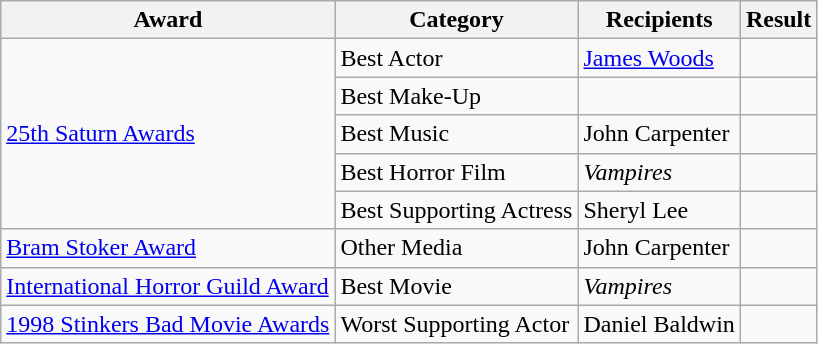<table class="wikitable sortable plainrowheaders">
<tr>
<th>Award</th>
<th>Category</th>
<th>Recipients</th>
<th>Result</th>
</tr>
<tr>
<td rowspan=5><a href='#'>25th Saturn Awards</a></td>
<td>Best Actor</td>
<td><a href='#'>James Woods</a></td>
<td></td>
</tr>
<tr>
<td>Best Make-Up</td>
<td></td>
<td></td>
</tr>
<tr>
<td>Best Music</td>
<td>John Carpenter</td>
<td></td>
</tr>
<tr>
<td>Best Horror Film</td>
<td><em>Vampires</em></td>
<td></td>
</tr>
<tr>
<td>Best Supporting Actress</td>
<td>Sheryl Lee</td>
<td></td>
</tr>
<tr>
<td><a href='#'>Bram Stoker Award</a></td>
<td>Other Media</td>
<td>John Carpenter</td>
<td></td>
</tr>
<tr>
<td><a href='#'>International Horror Guild Award</a></td>
<td>Best Movie</td>
<td><em>Vampires</em></td>
<td></td>
</tr>
<tr>
<td><a href='#'>1998 Stinkers Bad Movie Awards</a></td>
<td>Worst Supporting Actor</td>
<td>Daniel Baldwin</td>
<td></td>
</tr>
</table>
